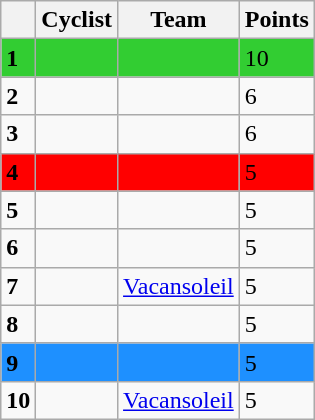<table class="wikitable">
<tr>
<th></th>
<th>Cyclist</th>
<th>Team</th>
<th>Points</th>
</tr>
<tr style="background:limegreen">
<td><strong>1</strong></td>
<td></td>
<td></td>
<td>10</td>
</tr>
<tr>
<td><strong>2</strong></td>
<td></td>
<td></td>
<td>6</td>
</tr>
<tr>
<td><strong>3</strong></td>
<td></td>
<td></td>
<td>6</td>
</tr>
<tr style="background:red">
<td><strong>4</strong></td>
<td></td>
<td></td>
<td>5</td>
</tr>
<tr>
<td><strong>5</strong></td>
<td></td>
<td></td>
<td>5</td>
</tr>
<tr>
<td><strong>6</strong></td>
<td></td>
<td></td>
<td>5</td>
</tr>
<tr>
<td><strong>7</strong></td>
<td></td>
<td><a href='#'>Vacansoleil</a></td>
<td>5</td>
</tr>
<tr>
<td><strong>8</strong></td>
<td></td>
<td></td>
<td>5</td>
</tr>
<tr style="background:dodgerblue">
<td><strong>9</strong></td>
<td></td>
<td></td>
<td>5</td>
</tr>
<tr>
<td><strong>10</strong></td>
<td></td>
<td><a href='#'>Vacansoleil</a></td>
<td>5</td>
</tr>
</table>
